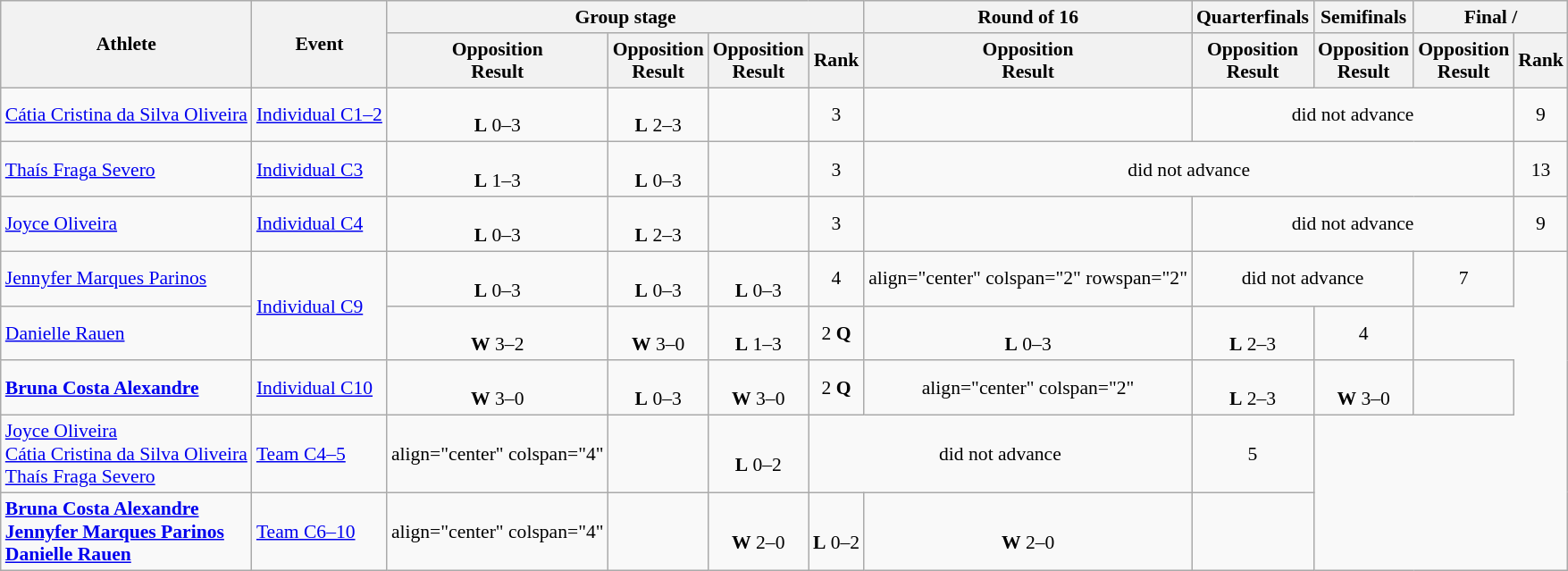<table class=wikitable style="text-align: center; font-size:90%">
<tr>
<th rowspan="2">Athlete</th>
<th rowspan="2">Event</th>
<th colspan="4">Group stage</th>
<th>Round of 16</th>
<th>Quarterfinals</th>
<th>Semifinals</th>
<th colspan="2">Final / </th>
</tr>
<tr>
<th>Opposition<br>Result</th>
<th>Opposition<br>Result</th>
<th>Opposition<br>Result</th>
<th>Rank</th>
<th>Opposition<br>Result</th>
<th>Opposition<br>Result</th>
<th>Opposition<br>Result</th>
<th>Opposition<br>Result</th>
<th>Rank</th>
</tr>
<tr>
<td align=left><a href='#'>Cátia Cristina da Silva Oliveira</a></td>
<td align=left><a href='#'>Individual C1–2</a></td>
<td><br> <strong>L</strong> 0–3</td>
<td><br> <strong>L</strong> 2–3</td>
<td></td>
<td>3</td>
<td></td>
<td colspan="3">did not advance</td>
<td>9</td>
</tr>
<tr>
<td align=left><a href='#'>Thaís Fraga Severo</a></td>
<td align=left><a href='#'>Individual C3</a></td>
<td><br> <strong>L</strong> 1–3</td>
<td><br> <strong>L</strong> 0–3</td>
<td></td>
<td>3</td>
<td colspan="4">did not advance</td>
<td>13</td>
</tr>
<tr>
<td align=left><a href='#'>Joyce Oliveira</a></td>
<td align=left><a href='#'>Individual C4</a></td>
<td><br> <strong>L</strong> 0–3</td>
<td><br> <strong>L</strong> 2–3</td>
<td></td>
<td>3</td>
<td></td>
<td colspan="3">did not advance</td>
<td>9</td>
</tr>
<tr>
<td align=left><a href='#'>Jennyfer Marques Parinos</a></td>
<td align=left rowspan=2><a href='#'>Individual C9</a></td>
<td><br> <strong>L</strong> 0–3</td>
<td><br> <strong>L</strong> 0–3</td>
<td><br> <strong>L</strong> 0–3</td>
<td>4</td>
<td>align="center" colspan="2" rowspan="2" </td>
<td colspan="2">did not advance</td>
<td>7</td>
</tr>
<tr>
<td align=left><a href='#'>Danielle Rauen</a></td>
<td><br> <strong>W</strong> 3–2</td>
<td><br> <strong>W</strong> 3–0</td>
<td><br> <strong>L</strong> 1–3</td>
<td>2 <strong>Q</strong></td>
<td><br> <strong>L</strong> 0–3</td>
<td><br> <strong>L</strong> 2–3</td>
<td>4</td>
</tr>
<tr>
<td align=left><strong><a href='#'>Bruna Costa Alexandre</a></strong></td>
<td align=left><a href='#'>Individual C10</a></td>
<td><br> <strong>W</strong> 3–0</td>
<td><br> <strong>L</strong> 0–3</td>
<td><br> <strong>W</strong> 3–0</td>
<td>2 <strong>Q</strong></td>
<td>align="center" colspan="2" </td>
<td><br> <strong>L</strong> 2–3</td>
<td><br> <strong>W</strong> 3–0</td>
<td></td>
</tr>
<tr>
<td align=left><a href='#'>Joyce Oliveira</a><br><a href='#'>Cátia Cristina da Silva Oliveira</a><br><a href='#'>Thaís Fraga Severo</a></td>
<td align=left><a href='#'>Team C4–5</a></td>
<td>align="center" colspan="4" </td>
<td></td>
<td><br> <strong>L</strong> 0–2</td>
<td colspan="2">did not advance</td>
<td>5</td>
</tr>
<tr>
<td align=left><strong><a href='#'>Bruna Costa Alexandre</a><br><a href='#'>Jennyfer Marques Parinos</a><br><a href='#'>Danielle Rauen</a></strong></td>
<td align=left><a href='#'>Team C6–10</a></td>
<td>align="center" colspan="4" </td>
<td></td>
<td><br> <strong>W</strong> 2–0</td>
<td><br> <strong>L</strong> 0–2</td>
<td><br> <strong>W</strong> 2–0</td>
<td></td>
</tr>
</table>
